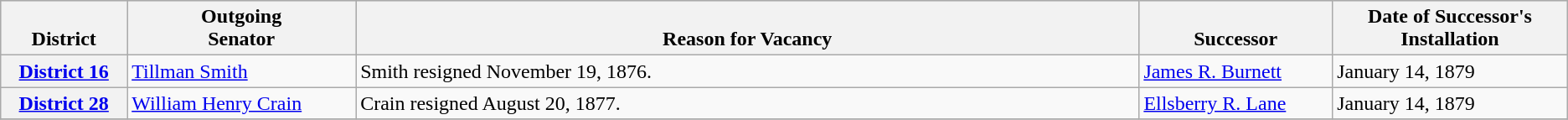<table class="wikitable">
<tr bgcolor="#cccccc" align="center" valign="bottom">
<th>District</th>
<th>Outgoing<br>Senator</th>
<th width="50%">Reason for Vacancy</th>
<th>Successor</th>
<th width="15%">Date of Successor's Installation</th>
</tr>
<tr>
<th><a href='#'>District 16</a></th>
<td><a href='#'>Tillman Smith</a></td>
<td>Smith resigned November 19, 1876.</td>
<td><a href='#'>James R. Burnett</a></td>
<td>January 14, 1879</td>
</tr>
<tr>
<th><a href='#'>District 28</a></th>
<td><a href='#'>William Henry Crain</a></td>
<td>Crain resigned August 20, 1877.</td>
<td><a href='#'>Ellsberry R. Lane</a></td>
<td>January 14, 1879</td>
</tr>
<tr>
</tr>
</table>
